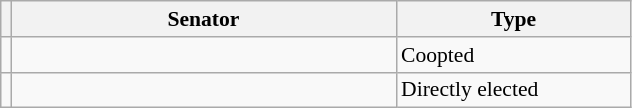<table class="sortable wikitable" style="text-align:left; font-size:90%">
<tr>
<th></th>
<th width="250">Senator</th>
<th width="150">Type</th>
</tr>
<tr>
<td></td>
<td></td>
<td>Coopted</td>
</tr>
<tr>
<td></td>
<td></td>
<td>Directly elected</td>
</tr>
</table>
